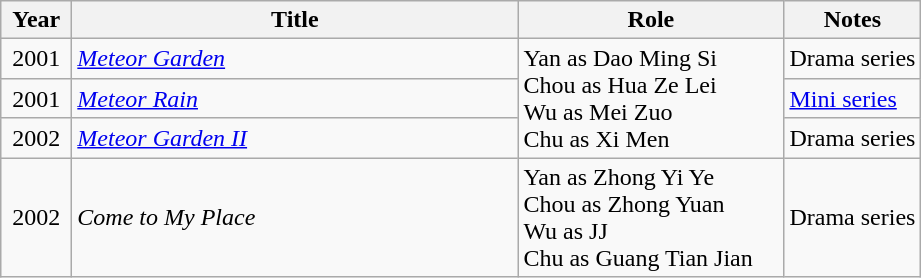<table class = "wikitable sortable">
<tr>
<th style="width:40px;">Year</th>
<th style="width:290px;">Title</th>
<th style="width:170px;">Role</th>
<th class = "unsortable">Notes</th>
</tr>
<tr>
<td style="text-align:center">2001</td>
<td><em><a href='#'>Meteor Garden</a></em></td>
<td rowspan="3">Yan as Dao Ming Si<br>Chou as Hua Ze Lei<br>Wu as Mei Zuo<br>Chu as Xi Men</td>
<td>Drama series</td>
</tr>
<tr>
<td style="text-align:center">2001</td>
<td><em><a href='#'>Meteor Rain</a></em></td>
<td><a href='#'>Mini series</a></td>
</tr>
<tr>
<td style="text-align:center">2002</td>
<td><em><a href='#'>Meteor Garden II</a></em></td>
<td>Drama series</td>
</tr>
<tr>
<td style="text-align:center">2002</td>
<td><em>Come to My Place</em></td>
<td>Yan as Zhong Yi Ye<br>Chou as Zhong Yuan<br>Wu as JJ<br>Chu as Guang Tian Jian</td>
<td>Drama series</td>
</tr>
</table>
